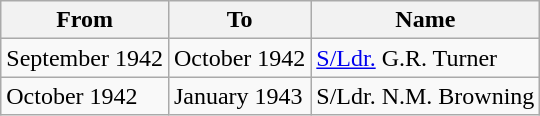<table class="wikitable">
<tr>
<th>From</th>
<th>To</th>
<th>Name</th>
</tr>
<tr>
<td>September 1942</td>
<td>October 1942</td>
<td><a href='#'>S/Ldr.</a> G.R. Turner</td>
</tr>
<tr>
<td>October 1942</td>
<td>January 1943</td>
<td>S/Ldr. N.M. Browning</td>
</tr>
</table>
